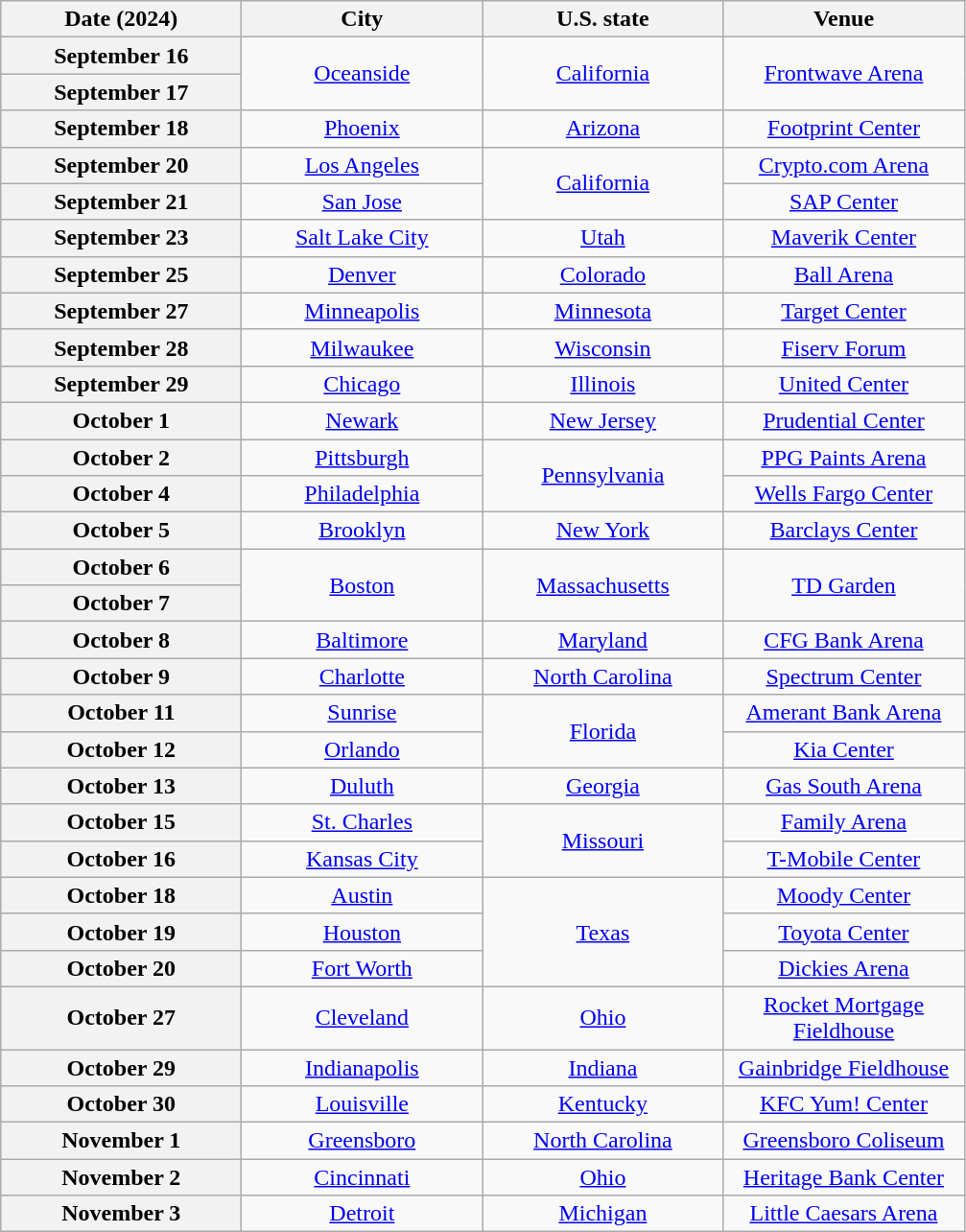<table class="wikitable plainrowheaders" style="text-align:center;">
<tr>
<th scope="col" style="width:10em;">Date (2024)</th>
<th scope="col" style="width:10em;">City</th>
<th scope="col" style="width:10em;">U.S. state</th>
<th scope="col" style="width:10em;">Venue</th>
</tr>
<tr>
<th scope="row" style="text-align:center;">September 16</th>
<td rowspan="2"><a href='#'>Oceanside</a></td>
<td rowspan="2"><a href='#'>California</a></td>
<td rowspan="2"><a href='#'>Frontwave Arena</a></td>
</tr>
<tr>
<th scope="row" style="text-align:center;">September 17</th>
</tr>
<tr>
<th scope="row" style="text-align:center;">September 18</th>
<td><a href='#'>Phoenix</a></td>
<td><a href='#'>Arizona</a></td>
<td><a href='#'>Footprint Center</a></td>
</tr>
<tr>
<th scope="row" style="text-align:center;">September 20</th>
<td><a href='#'>Los Angeles</a></td>
<td rowspan="2"><a href='#'>California</a></td>
<td><a href='#'>Crypto.com Arena</a></td>
</tr>
<tr>
<th scope="row" style="text-align:center;">September 21</th>
<td><a href='#'>San Jose</a></td>
<td><a href='#'>SAP Center</a></td>
</tr>
<tr>
<th scope="row" style="text-align:center;">September 23</th>
<td><a href='#'>Salt Lake City</a></td>
<td><a href='#'>Utah</a></td>
<td><a href='#'>Maverik Center</a></td>
</tr>
<tr>
<th scope="row" style="text-align:center;">September 25</th>
<td><a href='#'>Denver</a></td>
<td><a href='#'>Colorado</a></td>
<td><a href='#'>Ball Arena</a></td>
</tr>
<tr>
<th scope="row" style="text-align:center;">September 27</th>
<td><a href='#'>Minneapolis</a></td>
<td><a href='#'>Minnesota</a></td>
<td><a href='#'>Target Center</a></td>
</tr>
<tr>
<th scope="row" style="text-align:center;">September 28</th>
<td><a href='#'>Milwaukee</a></td>
<td><a href='#'>Wisconsin</a></td>
<td><a href='#'>Fiserv Forum</a></td>
</tr>
<tr>
<th scope="row" style="text-align:center;">September 29</th>
<td><a href='#'>Chicago</a></td>
<td><a href='#'>Illinois</a></td>
<td><a href='#'>United Center</a></td>
</tr>
<tr>
<th scope="row" style="text-align:center;">October 1</th>
<td><a href='#'>Newark</a></td>
<td><a href='#'>New Jersey</a></td>
<td><a href='#'>Prudential Center</a></td>
</tr>
<tr>
<th scope="row" style="text-align:center;">October 2</th>
<td><a href='#'>Pittsburgh</a></td>
<td rowspan="2"><a href='#'>Pennsylvania</a></td>
<td><a href='#'>PPG Paints Arena</a></td>
</tr>
<tr>
<th scope="row" style="text-align:center;">October 4</th>
<td><a href='#'>Philadelphia</a></td>
<td><a href='#'>Wells Fargo Center</a></td>
</tr>
<tr>
<th scope="row" style="text-align:center;">October 5</th>
<td><a href='#'>Brooklyn</a></td>
<td><a href='#'>New York</a></td>
<td><a href='#'>Barclays Center</a></td>
</tr>
<tr>
<th scope="row" style="text-align:center;">October 6</th>
<td rowspan="2"><a href='#'>Boston</a></td>
<td rowspan="2"><a href='#'>Massachusetts</a></td>
<td rowspan="2"><a href='#'>TD Garden</a></td>
</tr>
<tr>
<th scope="row" style="text-align:center;">October 7</th>
</tr>
<tr>
<th scope="row" style="text-align:center;">October 8</th>
<td><a href='#'>Baltimore</a></td>
<td><a href='#'>Maryland</a></td>
<td><a href='#'>CFG Bank Arena</a></td>
</tr>
<tr>
<th scope="row" style="text-align:center;">October 9</th>
<td><a href='#'>Charlotte</a></td>
<td><a href='#'>North Carolina</a></td>
<td><a href='#'>Spectrum Center</a></td>
</tr>
<tr>
<th scope="row" style="text-align:center;">October 11</th>
<td><a href='#'>Sunrise</a></td>
<td rowspan="2"><a href='#'>Florida</a></td>
<td><a href='#'>Amerant Bank Arena</a></td>
</tr>
<tr>
<th scope="row" style="text-align:center;">October 12</th>
<td><a href='#'>Orlando</a></td>
<td><a href='#'>Kia Center</a></td>
</tr>
<tr>
<th scope="row" style="text-align:center;">October 13</th>
<td><a href='#'>Duluth</a></td>
<td><a href='#'>Georgia</a></td>
<td><a href='#'>Gas South Arena</a></td>
</tr>
<tr>
<th scope="row" style="text-align:center;">October 15</th>
<td><a href='#'>St. Charles</a></td>
<td rowspan="2"><a href='#'>Missouri</a></td>
<td><a href='#'>Family Arena</a></td>
</tr>
<tr>
<th scope="row" style="text-align:center;">October 16</th>
<td><a href='#'>Kansas City</a></td>
<td><a href='#'>T-Mobile Center</a></td>
</tr>
<tr>
<th scope="row" style="text-align:center;">October 18</th>
<td><a href='#'>Austin</a></td>
<td rowspan="3"><a href='#'>Texas</a></td>
<td><a href='#'>Moody Center</a></td>
</tr>
<tr>
<th scope="row" style="text-align:center;">October 19</th>
<td><a href='#'>Houston</a></td>
<td><a href='#'>Toyota Center</a></td>
</tr>
<tr>
<th scope="row" style="text-align:center;">October 20</th>
<td><a href='#'>Fort Worth</a></td>
<td><a href='#'>Dickies Arena</a></td>
</tr>
<tr>
<th scope="row" style="text-align:center;">October 27</th>
<td><a href='#'>Cleveland</a></td>
<td><a href='#'>Ohio</a></td>
<td><a href='#'>Rocket Mortgage Fieldhouse</a></td>
</tr>
<tr>
<th scope="row" style="text-align:center;">October 29</th>
<td><a href='#'>Indianapolis</a></td>
<td><a href='#'>Indiana</a></td>
<td><a href='#'>Gainbridge Fieldhouse</a></td>
</tr>
<tr>
<th scope="row" style="text-align:center;">October 30</th>
<td><a href='#'>Louisville</a></td>
<td><a href='#'>Kentucky</a></td>
<td><a href='#'>KFC Yum! Center</a></td>
</tr>
<tr>
<th scope="row" style="text-align:center;">November 1</th>
<td><a href='#'>Greensboro</a></td>
<td><a href='#'>North Carolina</a></td>
<td><a href='#'>Greensboro Coliseum</a></td>
</tr>
<tr>
<th scope="row" style="text-align:center;">November 2</th>
<td><a href='#'>Cincinnati</a></td>
<td><a href='#'>Ohio</a></td>
<td><a href='#'>Heritage Bank Center</a></td>
</tr>
<tr>
<th scope="row" style="text-align:center;">November 3</th>
<td><a href='#'>Detroit</a></td>
<td><a href='#'>Michigan</a></td>
<td><a href='#'>Little Caesars Arena</a></td>
</tr>
</table>
